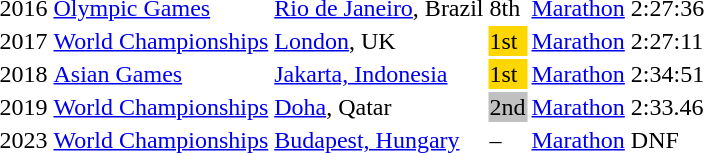<table>
<tr>
<td>2016</td>
<td><a href='#'>Olympic Games</a></td>
<td><a href='#'>Rio de Janeiro</a>, Brazil</td>
<td>8th</td>
<td><a href='#'>Marathon</a></td>
<td>2:27:36</td>
</tr>
<tr>
<td>2017</td>
<td><a href='#'>World Championships</a></td>
<td><a href='#'>London</a>, UK</td>
<td bgcolor=gold>1st</td>
<td><a href='#'>Marathon</a></td>
<td>2:27:11</td>
</tr>
<tr>
<td>2018</td>
<td><a href='#'>Asian Games</a></td>
<td><a href='#'>Jakarta, Indonesia</a></td>
<td bgcolor=gold>1st</td>
<td><a href='#'>Marathon</a></td>
<td>2:34:51</td>
</tr>
<tr>
<td>2019</td>
<td><a href='#'>World Championships</a></td>
<td><a href='#'>Doha</a>, Qatar</td>
<td bgcolor=silver>2nd</td>
<td><a href='#'>Marathon</a></td>
<td>2:33.46</td>
</tr>
<tr>
<td>2023</td>
<td><a href='#'>World Championships</a></td>
<td><a href='#'>Budapest, Hungary</a></td>
<td>–</td>
<td><a href='#'>Marathon</a></td>
<td>DNF</td>
</tr>
</table>
